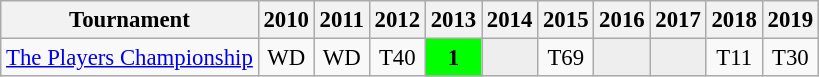<table class="wikitable" style="font-size:95%;text-align:center;">
<tr>
<th>Tournament</th>
<th>2010</th>
<th>2011</th>
<th>2012</th>
<th>2013</th>
<th>2014</th>
<th>2015</th>
<th>2016</th>
<th>2017</th>
<th>2018</th>
<th>2019</th>
</tr>
<tr>
<td align=left><a href='#'>The Players Championship</a></td>
<td>WD</td>
<td>WD</td>
<td>T40</td>
<td style="background:lime;"><strong>1</strong></td>
<td style="background:#eeeeee;"></td>
<td>T69</td>
<td style="background:#eeeeee;"></td>
<td style="background:#eeeeee;"></td>
<td>T11</td>
<td>T30</td>
</tr>
</table>
